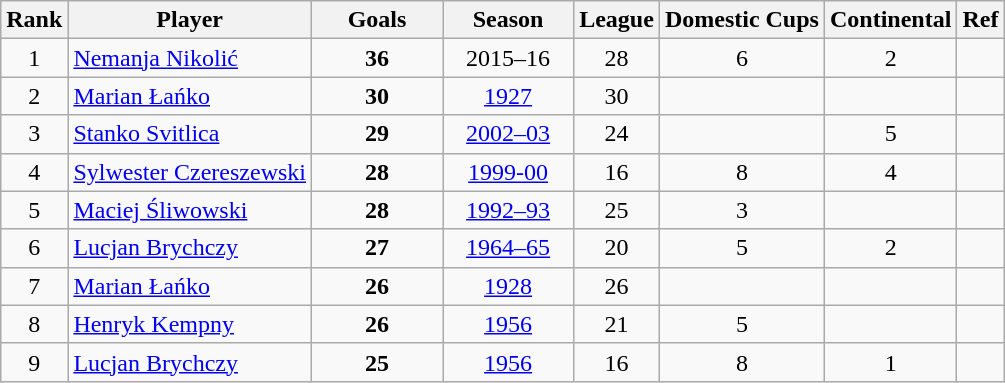<table class="wikitable" style="text-align: center;">
<tr>
<th>Rank</th>
<th>Player</th>
<th style="width: 5em;">Goals</th>
<th style="width: 5em;">Season</th>
<th>League</th>
<th>Domestic Cups</th>
<th>Continental</th>
<th>Ref</th>
</tr>
<tr>
<td style="text-align:center;">1</td>
<td style="text-align:left;"> <a href='#'>Nemanja Nikolić</a></td>
<td><strong>36</strong></td>
<td>2015–16</td>
<td>28</td>
<td>6</td>
<td>2</td>
<td></td>
</tr>
<tr>
<td>2</td>
<td style="text-align:left;"> <a href='#'>Marian Łańko</a></td>
<td><strong>30</strong></td>
<td><a href='#'>1927</a></td>
<td>30</td>
<td></td>
<td></td>
<td></td>
</tr>
<tr>
<td>3</td>
<td style="text-align:left;"> <a href='#'>Stanko Svitlica</a></td>
<td><strong>29</strong></td>
<td><a href='#'>2002–03</a></td>
<td>24</td>
<td></td>
<td>5</td>
<td></td>
</tr>
<tr>
<td>4</td>
<td style="text-align:left;"> <a href='#'>Sylwester Czereszewski</a></td>
<td><strong>28</strong></td>
<td><a href='#'>1999-00</a></td>
<td>16</td>
<td>8</td>
<td>4</td>
<td></td>
</tr>
<tr>
<td>5</td>
<td style="text-align:left;"> <a href='#'>Maciej Śliwowski</a></td>
<td><strong>28</strong></td>
<td><a href='#'>1992</a><a href='#'>–</a><a href='#'>93</a></td>
<td>25</td>
<td>3</td>
<td></td>
<td></td>
</tr>
<tr>
<td>6</td>
<td style="text-align:left;"> <a href='#'>Lucjan Brychczy</a></td>
<td><strong>27</strong></td>
<td><a href='#'>1964–65</a></td>
<td>20</td>
<td>5</td>
<td>2</td>
<td></td>
</tr>
<tr>
<td>7</td>
<td style="text-align:left;"> <a href='#'>Marian Łańko</a></td>
<td><strong>26</strong></td>
<td><a href='#'>1928</a></td>
<td>26</td>
<td></td>
<td></td>
<td></td>
</tr>
<tr>
<td>8</td>
<td style="text-align:left;"> <a href='#'>Henryk Kempny</a></td>
<td><strong>26</strong></td>
<td><a href='#'>1956</a></td>
<td>21</td>
<td>5</td>
<td></td>
<td></td>
</tr>
<tr>
<td>9</td>
<td style="text-align:left;"> <a href='#'>Lucjan Brychczy</a></td>
<td><strong>25</strong></td>
<td><a href='#'>1956</a></td>
<td>16</td>
<td>8</td>
<td>1</td>
<td></td>
</tr>
</table>
